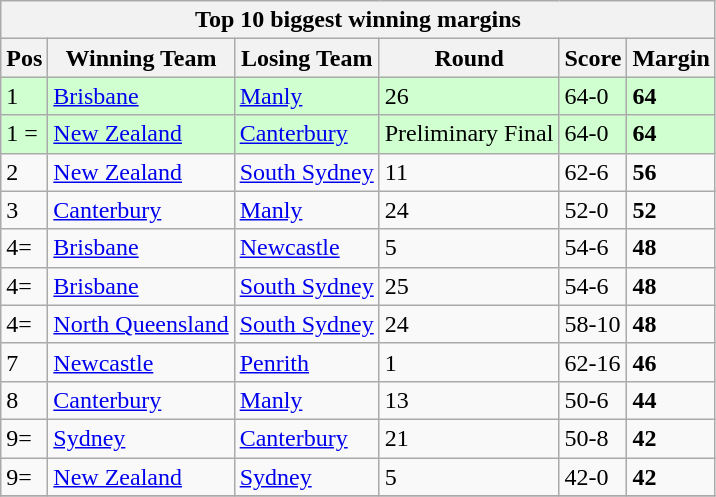<table class="wikitable">
<tr>
<th colspan=9>Top 10 biggest winning margins</th>
</tr>
<tr>
<th>Pos</th>
<th>Winning Team</th>
<th>Losing Team</th>
<th>Round</th>
<th>Score</th>
<th>Margin</th>
</tr>
<tr bgcolor="#d0ffd0">
<td>1</td>
<td align="left"> <a href='#'>Brisbane</a></td>
<td> <a href='#'>Manly</a></td>
<td>26</td>
<td>64-0</td>
<td><strong>64</strong></td>
</tr>
<tr bgcolor="#d0ffd0">
<td>1 =</td>
<td align="left"> <a href='#'>New Zealand</a></td>
<td> <a href='#'>Canterbury</a></td>
<td>Preliminary Final</td>
<td>64-0</td>
<td><strong>64</strong></td>
</tr>
<tr>
<td>2</td>
<td align="left"> <a href='#'>New Zealand</a></td>
<td> <a href='#'>South Sydney</a></td>
<td>11</td>
<td>62-6</td>
<td><strong>56</strong></td>
</tr>
<tr>
<td>3</td>
<td align="left"> <a href='#'>Canterbury</a></td>
<td> <a href='#'>Manly</a></td>
<td>24</td>
<td>52-0</td>
<td><strong>52</strong></td>
</tr>
<tr>
<td>4=</td>
<td align="left"> <a href='#'>Brisbane</a></td>
<td> <a href='#'>Newcastle</a></td>
<td>5</td>
<td>54-6</td>
<td><strong>48</strong></td>
</tr>
<tr>
<td>4=</td>
<td align="left"> <a href='#'>Brisbane</a></td>
<td> <a href='#'>South Sydney</a></td>
<td>25</td>
<td>54-6</td>
<td><strong>48</strong></td>
</tr>
<tr>
<td>4=</td>
<td align="left"> <a href='#'>North Queensland</a></td>
<td> <a href='#'>South Sydney</a></td>
<td>24</td>
<td>58-10</td>
<td><strong>48</strong></td>
</tr>
<tr>
<td>7</td>
<td align="left"> <a href='#'>Newcastle</a></td>
<td> <a href='#'>Penrith</a></td>
<td>1</td>
<td>62-16</td>
<td><strong>46</strong></td>
</tr>
<tr>
<td>8</td>
<td align="left"> <a href='#'>Canterbury</a></td>
<td> <a href='#'>Manly</a></td>
<td>13</td>
<td>50-6</td>
<td><strong>44</strong></td>
</tr>
<tr>
<td>9=</td>
<td Align="left"> <a href='#'>Sydney</a></td>
<td> <a href='#'>Canterbury</a></td>
<td>21</td>
<td>50-8</td>
<td><strong>42</strong></td>
</tr>
<tr>
<td>9=</td>
<td Align="left"> <a href='#'>New Zealand</a></td>
<td> <a href='#'>Sydney</a></td>
<td>5</td>
<td>42-0</td>
<td><strong>42</strong></td>
</tr>
<tr>
</tr>
</table>
